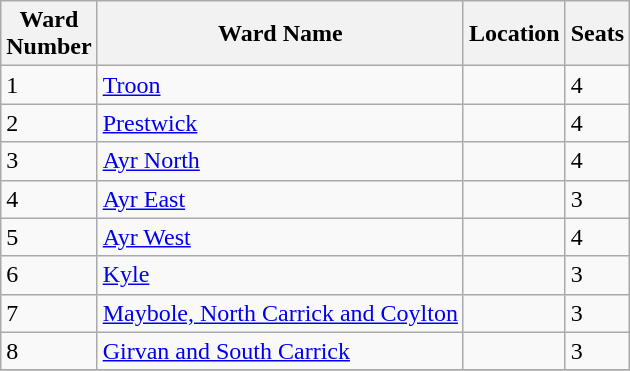<table class="wikitable sortable">
<tr>
<th>Ward<br>Number</th>
<th>Ward Name</th>
<th>Location</th>
<th>Seats</th>
</tr>
<tr>
<td>1</td>
<td><a href='#'>Troon</a></td>
<td></td>
<td>4</td>
</tr>
<tr>
<td>2</td>
<td><a href='#'>Prestwick</a></td>
<td></td>
<td>4</td>
</tr>
<tr>
<td>3</td>
<td><a href='#'>Ayr North</a></td>
<td></td>
<td>4</td>
</tr>
<tr>
<td>4</td>
<td><a href='#'>Ayr East</a></td>
<td></td>
<td>3</td>
</tr>
<tr>
<td>5</td>
<td><a href='#'>Ayr West</a></td>
<td></td>
<td>4</td>
</tr>
<tr>
<td>6</td>
<td><a href='#'>Kyle</a></td>
<td></td>
<td>3</td>
</tr>
<tr>
<td>7</td>
<td><a href='#'>Maybole, North Carrick and Coylton</a></td>
<td></td>
<td>3</td>
</tr>
<tr>
<td>8</td>
<td><a href='#'>Girvan and South Carrick</a></td>
<td></td>
<td>3</td>
</tr>
<tr>
</tr>
</table>
